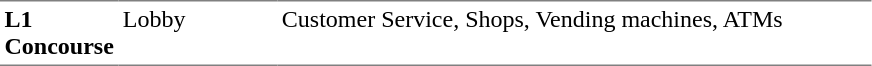<table table border=0 cellspacing=0 cellpadding=3>
<tr>
<td style="border-bottom:solid 1px gray; border-top:solid 1px gray;" valign=top width=50><strong>L1<br>Concourse</strong></td>
<td style="border-bottom:solid 1px gray; border-top:solid 1px gray;" valign=top width=100>Lobby</td>
<td style="border-bottom:solid 1px gray; border-top:solid 1px gray;" valign=top width=390>Customer Service, Shops, Vending machines, ATMs</td>
</tr>
</table>
